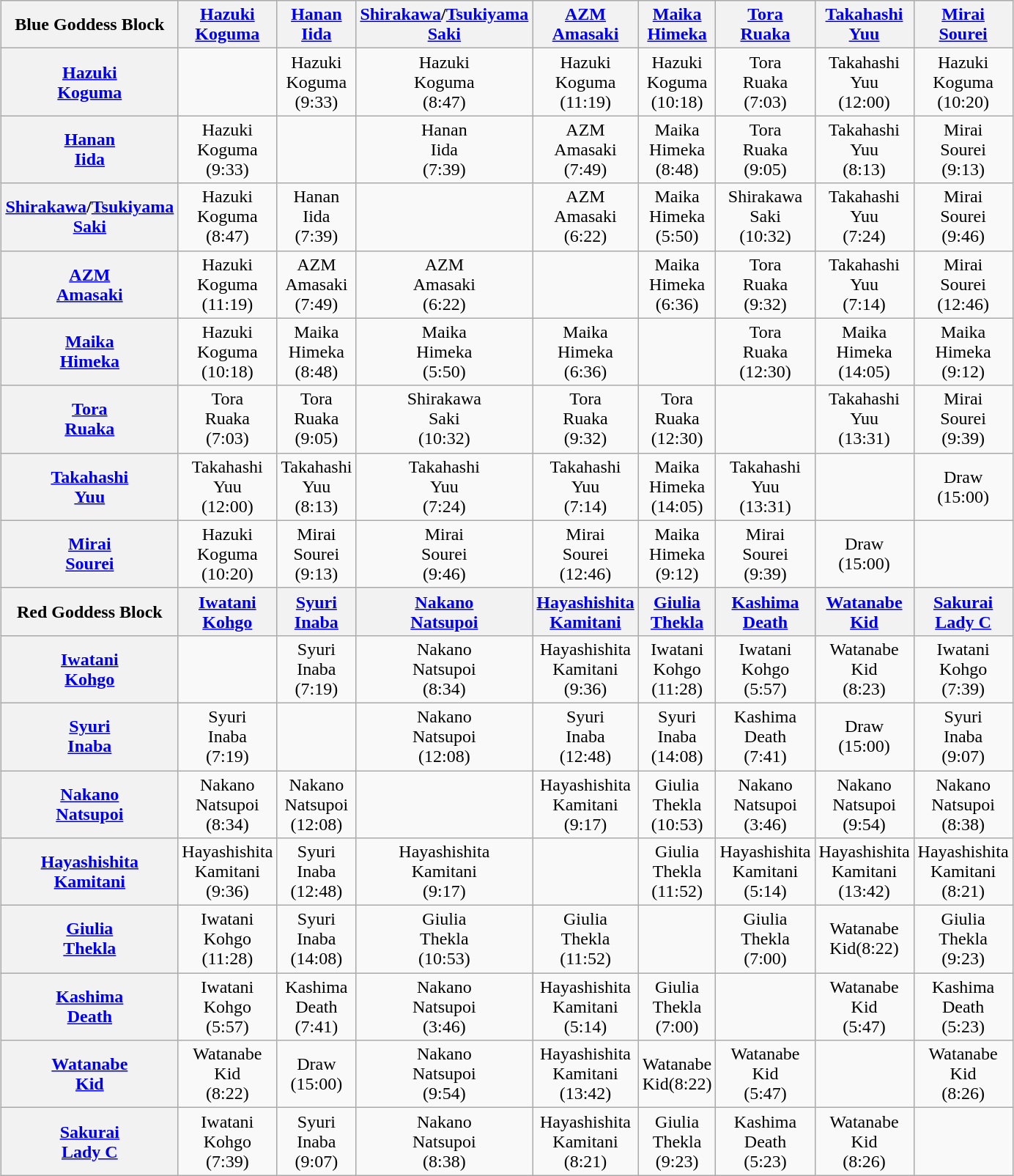<table class="wikitable" style="text-align:center; margin: 1em auto 1em auto;" width="25%">
<tr>
<th>Blue Goddess Block</th>
<th><a href='#'>Hazuki</a><br><a href='#'>Koguma</a></th>
<th><a href='#'>Hanan</a><br><a href='#'>Iida</a></th>
<th><a href='#'>Shirakawa</a>/<a href='#'>Tsukiyama</a><br><a href='#'>Saki</a></th>
<th><a href='#'>AZM</a><br><a href='#'>Amasaki</a></th>
<th><a href='#'>Maika</a><br><a href='#'>Himeka</a></th>
<th><a href='#'>Tora</a><br><a href='#'>Ruaka</a></th>
<th><a href='#'>Takahashi</a><br><a href='#'>Yuu</a></th>
<th><a href='#'>Mirai</a><br><a href='#'>Sourei</a></th>
</tr>
<tr>
<th><a href='#'>Hazuki</a><br><a href='#'>Koguma</a></th>
<td></td>
<td>Hazuki<br>Koguma<br>(9:33)</td>
<td>Hazuki<br>Koguma<br>(8:47)</td>
<td>Hazuki<br>Koguma<br>(11:19)</td>
<td>Hazuki<br>Koguma<br>(10:18)</td>
<td>Tora<br>Ruaka<br>(7:03)</td>
<td>Takahashi<br>Yuu<br>(12:00)</td>
<td>Hazuki<br>Koguma<br>(10:20)</td>
</tr>
<tr>
<th><a href='#'>Hanan</a><br><a href='#'>Iida</a></th>
<td>Hazuki<br>Koguma<br>(9:33)</td>
<td></td>
<td>Hanan<br>Iida<br>(7:39)</td>
<td>AZM<br>Amasaki<br>(7:49)</td>
<td>Maika<br>Himeka<br>(8:48)</td>
<td>Tora<br>Ruaka<br>(9:05)</td>
<td>Takahashi<br>Yuu<br>(8:13)</td>
<td>Mirai<br>Sourei<br>(9:13)</td>
</tr>
<tr>
<th><a href='#'>Shirakawa</a>/<a href='#'>Tsukiyama</a><br><a href='#'>Saki</a></th>
<td>Hazuki<br>Koguma<br>(8:47)</td>
<td>Hanan<br>Iida<br>(7:39)</td>
<td></td>
<td>AZM<br>Amasaki<br>(6:22)</td>
<td>Maika<br>Himeka<br>(5:50)</td>
<td>Shirakawa<br>Saki<br>(10:32)</td>
<td>Takahashi<br>Yuu<br>(7:24)</td>
<td>Mirai<br>Sourei<br>(9:46)</td>
</tr>
<tr>
<th><a href='#'>AZM</a><br><a href='#'>Amasaki</a></th>
<td>Hazuki<br>Koguma<br>(11:19)</td>
<td>AZM<br>Amasaki<br>(7:49)</td>
<td>AZM<br>Amasaki<br>(6:22)</td>
<td></td>
<td>Maika<br>Himeka<br>(6:36)</td>
<td>Tora<br>Ruaka<br>(9:32)</td>
<td>Takahashi<br>Yuu<br>(7:14)</td>
<td>Mirai<br>Sourei<br>(12:46)</td>
</tr>
<tr>
<th><a href='#'>Maika</a><br><a href='#'>Himeka</a></th>
<td>Hazuki<br>Koguma<br>(10:18)</td>
<td>Maika<br>Himeka<br>(8:48)</td>
<td>Maika<br>Himeka<br>(5:50)</td>
<td>Maika<br>Himeka<br>(6:36)</td>
<td></td>
<td>Tora<br>Ruaka<br>(12:30)</td>
<td>Maika<br>Himeka<br>(14:05)</td>
<td>Maika<br>Himeka<br>(9:12)</td>
</tr>
<tr>
<th><a href='#'>Tora</a><br><a href='#'>Ruaka</a></th>
<td>Tora<br>Ruaka<br>(7:03)</td>
<td>Tora<br>Ruaka<br>(9:05)</td>
<td>Shirakawa<br>Saki<br>(10:32)</td>
<td>Tora<br>Ruaka<br>(9:32)</td>
<td>Tora<br>Ruaka<br>(12:30)</td>
<td></td>
<td>Takahashi<br>Yuu<br>(13:31)</td>
<td>Mirai<br>Sourei<br>(9:39)</td>
</tr>
<tr>
<th><a href='#'>Takahashi</a><br><a href='#'>Yuu</a></th>
<td>Takahashi<br>Yuu<br>(12:00)</td>
<td>Takahashi<br>Yuu<br>(8:13)</td>
<td>Takahashi<br>Yuu<br>(7:24)</td>
<td>Takahashi<br>Yuu<br>(7:14)</td>
<td>Maika<br>Himeka<br>(14:05)</td>
<td>Takahashi<br>Yuu<br>(13:31)</td>
<td></td>
<td>Draw<br>(15:00)</td>
</tr>
<tr>
<th><a href='#'>Mirai</a><br><a href='#'>Sourei</a></th>
<td>Hazuki<br>Koguma<br>(10:20)</td>
<td>Mirai<br>Sourei<br>(9:13)</td>
<td>Mirai<br>Sourei<br>(9:46)</td>
<td>Mirai<br>Sourei<br>(12:46)</td>
<td>Maika<br>Himeka<br>(9:12)</td>
<td>Mirai<br>Sourei<br>(9:39)</td>
<td>Draw<br>(15:00)</td>
<td></td>
</tr>
<tr>
<th>Red Goddess Block</th>
<th><a href='#'>Iwatani</a><br><a href='#'>Kohgo</a></th>
<th><a href='#'>Syuri</a><br><a href='#'>Inaba</a></th>
<th><a href='#'>Nakano</a><br><a href='#'>Natsupoi</a></th>
<th><a href='#'>Hayashishita</a><br><a href='#'>Kamitani</a></th>
<th><a href='#'>Giulia</a><br><a href='#'>Thekla</a></th>
<th><a href='#'>Kashima</a><br><a href='#'>Death</a></th>
<th><a href='#'>Watanabe</a><br><a href='#'>Kid</a></th>
<th><a href='#'>Sakurai</a><br><a href='#'>Lady C</a></th>
</tr>
<tr>
<th><a href='#'>Iwatani</a><br><a href='#'>Kohgo</a></th>
<td></td>
<td>Syuri<br>Inaba<br>(7:19)</td>
<td>Nakano<br>Natsupoi<br>(8:34)</td>
<td>Hayashishita<br>Kamitani<br>(9:36)</td>
<td>Iwatani<br>Kohgo<br>(11:28)</td>
<td>Iwatani<br>Kohgo<br>(5:57)</td>
<td>Watanabe<br>Kid<br>(8:23)</td>
<td>Iwatani<br>Kohgo<br>(7:39)</td>
</tr>
<tr>
<th><a href='#'>Syuri</a><br><a href='#'>Inaba</a></th>
<td>Syuri<br>Inaba<br>(7:19)</td>
<td></td>
<td>Nakano<br>Natsupoi<br>(12:08)</td>
<td>Syuri<br>Inaba<br>(12:48)</td>
<td>Syuri<br>Inaba<br>(14:08)</td>
<td>Kashima<br>Death<br>(7:41)</td>
<td>Draw<br>(15:00)</td>
<td>Syuri<br>Inaba<br>(9:07)</td>
</tr>
<tr>
<th><a href='#'>Nakano</a><br><a href='#'>Natsupoi</a></th>
<td>Nakano<br>Natsupoi<br>(8:34)</td>
<td>Nakano<br>Natsupoi<br>(12:08)</td>
<td></td>
<td>Hayashishita<br>Kamitani<br>(9:17)</td>
<td>Giulia<br>Thekla<br>(10:53)</td>
<td>Nakano<br>Natsupoi<br>(3:46)</td>
<td>Nakano<br>Natsupoi<br>(9:54)</td>
<td>Nakano<br>Natsupoi<br>(8:38)</td>
</tr>
<tr>
<th><a href='#'>Hayashishita</a><br><a href='#'>Kamitani</a></th>
<td>Hayashishita<br>Kamitani<br>(9:36)</td>
<td>Syuri<br>Inaba<br>(12:48)</td>
<td>Hayashishita<br>Kamitani<br>(9:17)</td>
<td></td>
<td>Giulia<br>Thekla<br>(11:52)</td>
<td>Hayashishita<br>Kamitani<br>(5:14)</td>
<td>Hayashishita<br>Kamitani<br>(13:42)</td>
<td>Hayashishita<br>Kamitani<br>(8:21)</td>
</tr>
<tr>
<th><a href='#'>Giulia</a><br><a href='#'>Thekla</a></th>
<td>Iwatani<br>Kohgo<br>(11:28)</td>
<td>Syuri<br>Inaba<br>(14:08)</td>
<td>Giulia<br>Thekla<br>(10:53)</td>
<td>Giulia<br>Thekla<br>(11:52)</td>
<td></td>
<td>Giulia<br>Thekla<br>(7:00)</td>
<td>Watanabe<br>Kid(8:22)</td>
<td>Giulia<br>Thekla<br>(9:23)</td>
</tr>
<tr>
<th><a href='#'>Kashima</a><br><a href='#'>Death</a></th>
<td>Iwatani<br>Kohgo<br>(5:57)</td>
<td>Kashima<br>Death<br>(7:41)</td>
<td>Nakano<br>Natsupoi<br>(3:46)</td>
<td>Hayashishita<br>Kamitani<br>(5:14)</td>
<td>Giulia<br>Thekla<br>(7:00)</td>
<td></td>
<td>Watanabe<br>Kid<br>(5:47)</td>
<td>Kashima<br>Death<br>(5:23)</td>
</tr>
<tr>
<th><a href='#'>Watanabe</a><br><a href='#'>Kid</a></th>
<td>Watanabe<br>Kid<br>(8:22)</td>
<td>Draw<br>(15:00)</td>
<td>Nakano<br>Natsupoi<br>(9:54)</td>
<td>Hayashishita<br>Kamitani<br>(13:42)</td>
<td>Watanabe<br>Kid(8:22)</td>
<td>Watanabe<br>Kid<br>(5:47)</td>
<td></td>
<td>Watanabe<br>Kid<br>(8:26)</td>
</tr>
<tr>
<th><a href='#'>Sakurai</a><br><a href='#'>Lady C</a></th>
<td>Iwatani<br>Kohgo<br>(7:39)</td>
<td>Syuri<br>Inaba<br>(9:07)</td>
<td>Nakano<br>Natsupoi<br>(8:38)</td>
<td>Hayashishita<br>Kamitani<br>(8:21)</td>
<td>Giulia<br>Thekla<br>(9:23)</td>
<td>Kashima<br>Death<br>(5:23)</td>
<td>Watanabe<br>Kid<br>(8:26)</td>
<td></td>
</tr>
</table>
